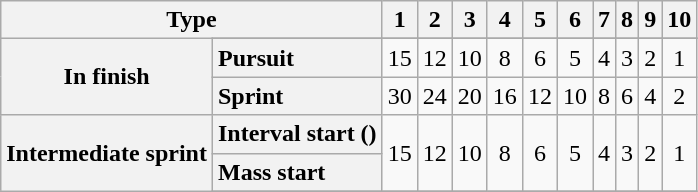<table class="wikitable plainrowheaders" style="text-align: center">
<tr>
<th scope="col" colspan="2">Type</th>
<th scope="col">1</th>
<th scope="col">2</th>
<th scope="col">3</th>
<th scope="col">4</th>
<th scope="col">5</th>
<th scope="col">6</th>
<th scope="col">7</th>
<th scope="col">8</th>
<th scope="col">9</th>
<th scope="col">10</th>
</tr>
<tr>
<th scope="row" rowspan=3>In finish</th>
</tr>
<tr>
<th scope="row" style="text-align:left;">Pursuit</th>
<td>15</td>
<td>12</td>
<td>10</td>
<td>8</td>
<td>6</td>
<td>5</td>
<td>4</td>
<td>3</td>
<td>2</td>
<td>1</td>
</tr>
<tr>
<th scope="row" style="text-align:left;">Sprint</th>
<td>30</td>
<td>24</td>
<td>20</td>
<td>16</td>
<td>12</td>
<td>10</td>
<td>8</td>
<td>6</td>
<td>4</td>
<td>2</td>
</tr>
<tr>
<th scope="row" rowspan=3>Intermediate sprint</th>
<th scope="row" style="text-align:left;">Interval start ()</th>
<td rowspan=2>15</td>
<td rowspan=2>12</td>
<td rowspan=2>10</td>
<td rowspan=2>8</td>
<td rowspan=2>6</td>
<td rowspan=2>5</td>
<td rowspan=2>4</td>
<td rowspan=2>3</td>
<td rowspan=2>2</td>
<td rowspan=2>1</td>
</tr>
<tr>
<th scope="row" style="text-align:left;">Mass start</th>
</tr>
<tr>
</tr>
</table>
